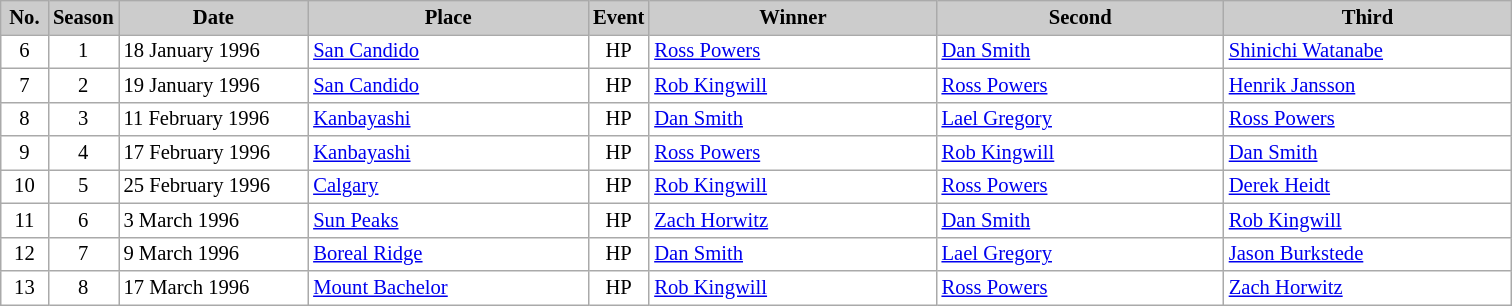<table class="wikitable plainrowheaders" style="background:#fff; font-size:86%; border:grey solid 1px; border-collapse:collapse;">
<tr style="background:#ccc; text-align:center;">
<th scope="col" style="background:#ccc; width:25px;">No.</th>
<th scope="col" style="background:#ccc; width:30px;">Season</th>
<th scope="col" style="background:#ccc; width:120px;">Date</th>
<th scope="col" style="background:#ccc; width:180px;">Place</th>
<th scope="col" style="background:#ccc; width:15px;">Event</th>
<th scope="col" style="background:#ccc; width:185px;">Winner</th>
<th scope="col" style="background:#ccc; width:185px;">Second</th>
<th scope="col" style="background:#ccc; width:185px;">Third</th>
</tr>
<tr>
<td align=center>6</td>
<td align=center>1</td>
<td>18 January 1996</td>
<td> <a href='#'>San Candido</a></td>
<td align=center>HP</td>
<td> <a href='#'>Ross Powers</a></td>
<td> <a href='#'>Dan Smith</a></td>
<td> <a href='#'>Shinichi Watanabe</a></td>
</tr>
<tr>
<td align=center>7</td>
<td align=center>2</td>
<td>19 January 1996</td>
<td> <a href='#'>San Candido</a></td>
<td align=center>HP</td>
<td> <a href='#'>Rob Kingwill</a></td>
<td> <a href='#'>Ross Powers</a></td>
<td> <a href='#'>Henrik Jansson</a></td>
</tr>
<tr>
<td align=center>8</td>
<td align=center>3</td>
<td>11 February 1996</td>
<td> <a href='#'>Kanbayashi</a></td>
<td align=center>HP</td>
<td> <a href='#'>Dan Smith</a></td>
<td> <a href='#'>Lael Gregory</a></td>
<td> <a href='#'>Ross Powers</a></td>
</tr>
<tr>
<td align=center>9</td>
<td align=center>4</td>
<td>17 February 1996</td>
<td> <a href='#'>Kanbayashi</a></td>
<td align=center>HP</td>
<td> <a href='#'>Ross Powers</a></td>
<td> <a href='#'>Rob Kingwill</a></td>
<td> <a href='#'>Dan Smith</a></td>
</tr>
<tr>
<td align=center>10</td>
<td align=center>5</td>
<td>25 February 1996</td>
<td> <a href='#'>Calgary</a></td>
<td align=center>HP</td>
<td> <a href='#'>Rob Kingwill</a></td>
<td> <a href='#'>Ross Powers</a></td>
<td> <a href='#'>Derek Heidt</a></td>
</tr>
<tr>
<td align=center>11</td>
<td align=center>6</td>
<td>3 March 1996</td>
<td> <a href='#'>Sun Peaks</a></td>
<td align=center>HP</td>
<td> <a href='#'>Zach Horwitz</a></td>
<td> <a href='#'>Dan Smith</a></td>
<td> <a href='#'>Rob Kingwill</a></td>
</tr>
<tr>
<td align=center>12</td>
<td align=center>7</td>
<td>9 March 1996</td>
<td> <a href='#'>Boreal Ridge</a></td>
<td align=center>HP</td>
<td> <a href='#'>Dan Smith</a></td>
<td> <a href='#'>Lael Gregory</a></td>
<td> <a href='#'>Jason Burkstede</a></td>
</tr>
<tr>
<td align=center>13</td>
<td align=center>8</td>
<td>17 March 1996</td>
<td> <a href='#'>Mount Bachelor</a></td>
<td align=center>HP</td>
<td> <a href='#'>Rob Kingwill</a></td>
<td> <a href='#'>Ross Powers</a></td>
<td> <a href='#'>Zach Horwitz</a></td>
</tr>
</table>
